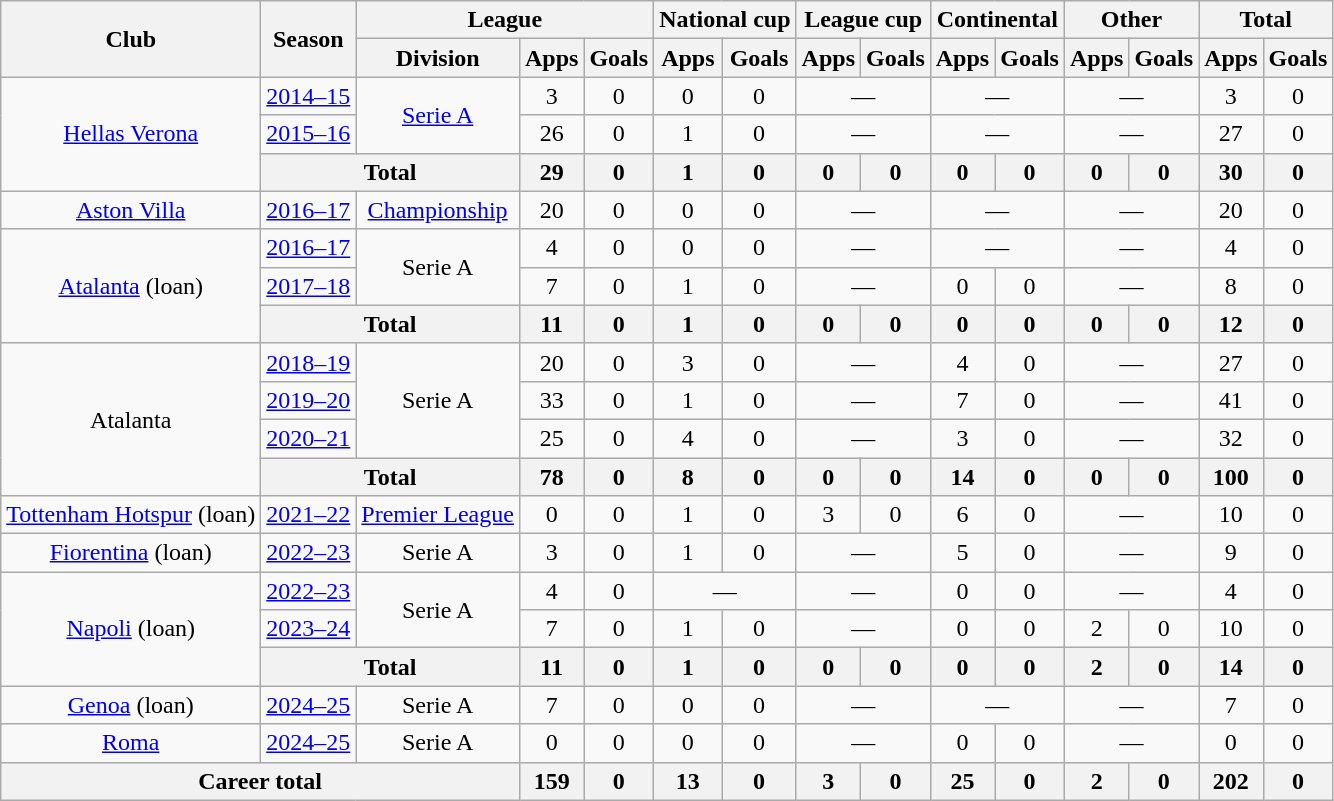<table class="wikitable" style="text-align: center">
<tr>
<th rowspan="2">Club</th>
<th rowspan="2">Season</th>
<th colspan="3">League</th>
<th colspan="2">National cup</th>
<th colspan="2">League cup</th>
<th colspan="2">Continental</th>
<th colspan="2">Other</th>
<th colspan="2">Total</th>
</tr>
<tr>
<th>Division</th>
<th>Apps</th>
<th>Goals</th>
<th>Apps</th>
<th>Goals</th>
<th>Apps</th>
<th>Goals</th>
<th>Apps</th>
<th>Goals</th>
<th>Apps</th>
<th>Goals</th>
<th>Apps</th>
<th>Goals</th>
</tr>
<tr>
<td rowspan="3"><a href='#'>Hellas Verona</a></td>
<td><a href='#'>2014–15</a></td>
<td rowspan="2"><a href='#'>Serie A</a></td>
<td>3</td>
<td>0</td>
<td>0</td>
<td>0</td>
<td colspan="2">—</td>
<td colspan="2">—</td>
<td colspan="2">—</td>
<td>3</td>
<td>0</td>
</tr>
<tr>
<td><a href='#'>2015–16</a></td>
<td>26</td>
<td>0</td>
<td>1</td>
<td>0</td>
<td colspan="2">—</td>
<td colspan="2">—</td>
<td colspan="2">—</td>
<td>27</td>
<td>0</td>
</tr>
<tr>
<th colspan="2">Total</th>
<th>29</th>
<th>0</th>
<th>1</th>
<th>0</th>
<th>0</th>
<th>0</th>
<th>0</th>
<th>0</th>
<th>0</th>
<th>0</th>
<th>30</th>
<th>0</th>
</tr>
<tr>
<td><a href='#'>Aston Villa</a></td>
<td><a href='#'>2016–17</a></td>
<td><a href='#'>Championship</a></td>
<td>20</td>
<td>0</td>
<td>0</td>
<td>0</td>
<td colspan="2">—</td>
<td colspan="2">—</td>
<td colspan="2">—</td>
<td>20</td>
<td>0</td>
</tr>
<tr>
<td rowspan="3"><a href='#'>Atalanta</a> (loan)</td>
<td><a href='#'>2016–17</a></td>
<td rowspan="2">Serie A</td>
<td>4</td>
<td>0</td>
<td>0</td>
<td>0</td>
<td colspan="2">—</td>
<td colspan="2">—</td>
<td colspan="2">—</td>
<td>4</td>
<td>0</td>
</tr>
<tr>
<td><a href='#'>2017–18</a></td>
<td>7</td>
<td>0</td>
<td>1</td>
<td>0</td>
<td colspan="2">—</td>
<td>0</td>
<td>0</td>
<td colspan="2">—</td>
<td>8</td>
<td>0</td>
</tr>
<tr>
<th colspan="2">Total</th>
<th>11</th>
<th>0</th>
<th>1</th>
<th>0</th>
<th>0</th>
<th>0</th>
<th>0</th>
<th>0</th>
<th>0</th>
<th>0</th>
<th>12</th>
<th>0</th>
</tr>
<tr>
<td rowspan="4">Atalanta</td>
<td><a href='#'>2018–19</a></td>
<td rowspan="3">Serie A</td>
<td>20</td>
<td>0</td>
<td>3</td>
<td>0</td>
<td colspan="2">—</td>
<td>4</td>
<td>0</td>
<td colspan="2">—</td>
<td>27</td>
<td>0</td>
</tr>
<tr>
<td><a href='#'>2019–20</a></td>
<td>33</td>
<td>0</td>
<td>1</td>
<td>0</td>
<td colspan="2">—</td>
<td>7</td>
<td>0</td>
<td colspan="2">—</td>
<td>41</td>
<td>0</td>
</tr>
<tr>
<td><a href='#'>2020–21</a></td>
<td>25</td>
<td>0</td>
<td>4</td>
<td>0</td>
<td colspan="2">—</td>
<td>3</td>
<td>0</td>
<td colspan="2">—</td>
<td>32</td>
<td>0</td>
</tr>
<tr>
<th colspan="2">Total</th>
<th>78</th>
<th>0</th>
<th>8</th>
<th>0</th>
<th>0</th>
<th>0</th>
<th>14</th>
<th>0</th>
<th>0</th>
<th>0</th>
<th>100</th>
<th>0</th>
</tr>
<tr>
<td><a href='#'>Tottenham Hotspur</a> (loan)</td>
<td><a href='#'>2021–22</a></td>
<td><a href='#'>Premier League</a></td>
<td>0</td>
<td>0</td>
<td>1</td>
<td>0</td>
<td>3</td>
<td>0</td>
<td>6</td>
<td>0</td>
<td colspan="2">—</td>
<td>10</td>
<td>0</td>
</tr>
<tr>
<td><a href='#'>Fiorentina</a> (loan)</td>
<td><a href='#'>2022–23</a></td>
<td>Serie A</td>
<td>3</td>
<td>0</td>
<td>1</td>
<td>0</td>
<td colspan="2">—</td>
<td>5</td>
<td>0</td>
<td colspan="2">—</td>
<td>9</td>
<td>0</td>
</tr>
<tr>
<td rowspan="3"><a href='#'>Napoli</a> (loan)</td>
<td><a href='#'>2022–23</a></td>
<td rowspan="2">Serie A</td>
<td>4</td>
<td>0</td>
<td colspan="2">—</td>
<td colspan="2">—</td>
<td>0</td>
<td>0</td>
<td colspan="2">—</td>
<td>4</td>
<td>0</td>
</tr>
<tr>
<td><a href='#'>2023–24</a></td>
<td>7</td>
<td>0</td>
<td>1</td>
<td>0</td>
<td colspan="2">—</td>
<td>0</td>
<td>0</td>
<td>2</td>
<td>0</td>
<td>10</td>
<td>0</td>
</tr>
<tr>
<th colspan="2">Total</th>
<th>11</th>
<th>0</th>
<th>1</th>
<th>0</th>
<th>0</th>
<th>0</th>
<th>0</th>
<th>0</th>
<th>2</th>
<th>0</th>
<th>14</th>
<th>0</th>
</tr>
<tr>
<td><a href='#'>Genoa</a> (loan)</td>
<td><a href='#'>2024–25</a></td>
<td>Serie A</td>
<td>7</td>
<td>0</td>
<td>0</td>
<td>0</td>
<td colspan="2">—</td>
<td colspan="2">—</td>
<td colspan="2">—</td>
<td>7</td>
<td>0</td>
</tr>
<tr>
<td><a href='#'>Roma</a></td>
<td><a href='#'>2024–25</a></td>
<td>Serie A</td>
<td>0</td>
<td>0</td>
<td>0</td>
<td>0</td>
<td colspan="2">—</td>
<td>0</td>
<td>0</td>
<td colspan="2">—</td>
<td>0</td>
<td>0</td>
</tr>
<tr>
<th colspan="3">Career total</th>
<th>159</th>
<th>0</th>
<th>13</th>
<th>0</th>
<th>3</th>
<th>0</th>
<th>25</th>
<th>0</th>
<th>2</th>
<th>0</th>
<th>202</th>
<th>0</th>
</tr>
</table>
